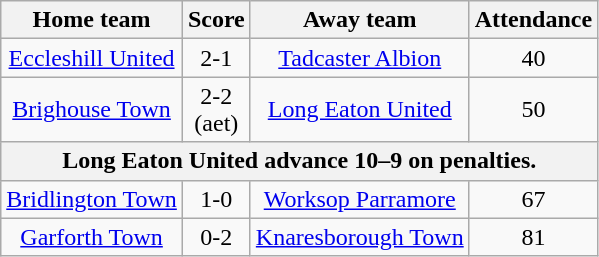<table class="wikitable" style="text-align: center">
<tr>
<th>Home team</th>
<th>Score</th>
<th>Away team</th>
<th>Attendance</th>
</tr>
<tr>
<td><a href='#'>Eccleshill United</a></td>
<td>2-1</td>
<td><a href='#'>Tadcaster Albion</a></td>
<td>40</td>
</tr>
<tr>
<td><a href='#'>Brighouse Town</a></td>
<td>2-2<br>(aet)</td>
<td><a href='#'>Long Eaton United</a></td>
<td>50</td>
</tr>
<tr>
<th colspan="4"><strong>Long Eaton United advance 10–9 on penalties.</strong></th>
</tr>
<tr>
<td><a href='#'>Bridlington Town</a></td>
<td>1-0</td>
<td><a href='#'>Worksop Parramore</a></td>
<td>67</td>
</tr>
<tr>
<td><a href='#'>Garforth Town</a></td>
<td>0-2</td>
<td><a href='#'>Knaresborough Town</a></td>
<td>81</td>
</tr>
</table>
